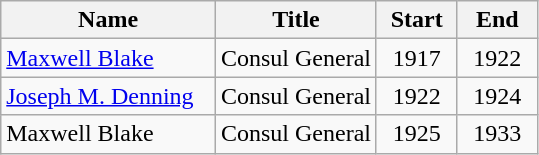<table class=wikitable>
<tr>
<th align=center valign=bottom width="40%">Name</th>
<th valign=bottom width="30%">Title</th>
<th valign=bottom width="15%">Start</th>
<th valign=bottom width="15%">End</th>
</tr>
<tr>
<td><a href='#'>Maxwell Blake</a></td>
<td>Consul General</td>
<td align=center>1917</td>
<td align=center>1922</td>
</tr>
<tr>
<td><a href='#'>Joseph M. Denning</a></td>
<td>Consul General</td>
<td align=center>1922</td>
<td align=center>1924</td>
</tr>
<tr>
<td>Maxwell Blake</td>
<td>Consul General</td>
<td align=center>1925</td>
<td align=center>1933</td>
</tr>
</table>
